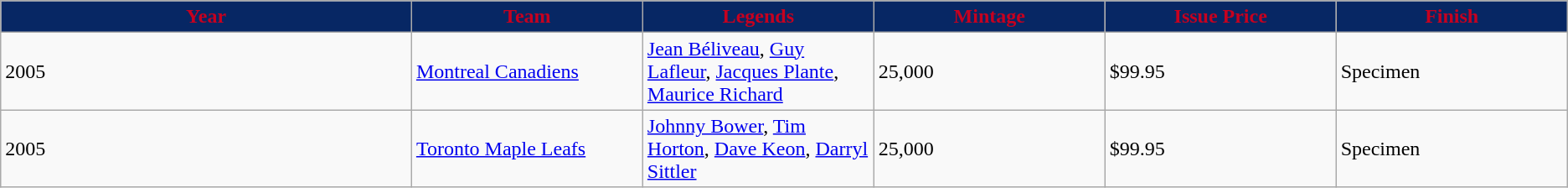<table class="wikitable sortable">
<tr>
<th style="background:#072764; color:#c6011f; width:16%;">Year</th>
<th style="background:#072764; color:#c6011f; width:9%;">Team</th>
<th style="background:#072764; color:#c6011f; width:9%;">Legends</th>
<th style="background:#072764; color:#c6011f; width:9%;">Mintage</th>
<th style="background:#072764; color:#c6011f; width:9%;">Issue Price</th>
<th style="background:#072764; color:#c6011f; width:9%;">Finish</th>
</tr>
<tr>
<td>2005</td>
<td><a href='#'>Montreal Canadiens</a></td>
<td><a href='#'>Jean Béliveau</a>, <a href='#'>Guy Lafleur</a>, <a href='#'>Jacques Plante</a>, <a href='#'>Maurice Richard</a></td>
<td>25,000</td>
<td>$99.95</td>
<td>Specimen</td>
</tr>
<tr>
<td>2005</td>
<td><a href='#'>Toronto Maple Leafs</a></td>
<td><a href='#'>Johnny Bower</a>, <a href='#'>Tim Horton</a>, <a href='#'>Dave Keon</a>, <a href='#'>Darryl Sittler</a></td>
<td>25,000</td>
<td>$99.95</td>
<td>Specimen</td>
</tr>
</table>
